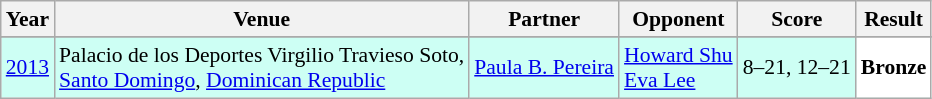<table class="sortable wikitable" style="font-size: 90%;">
<tr>
<th>Year</th>
<th>Venue</th>
<th>Partner</th>
<th>Opponent</th>
<th>Score</th>
<th>Result</th>
</tr>
<tr>
</tr>
<tr style="background:#CDFFF4">
<td align="center"><a href='#'>2013</a></td>
<td align="left">Palacio de los Deportes Virgilio Travieso Soto,<br> <a href='#'>Santo Domingo</a>, <a href='#'>Dominican Republic</a></td>
<td align="left"> <a href='#'>Paula B. Pereira</a></td>
<td align="left"> <a href='#'>Howard Shu</a><br> <a href='#'>Eva Lee</a></td>
<td align="center">8–21, 12–21</td>
<td style="text-align:left; background:white"> <strong>Bronze</strong></td>
</tr>
</table>
